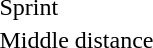<table>
<tr>
<td>Sprint</td>
<td></td>
<td></td>
<td></td>
</tr>
<tr>
<td>Middle distance</td>
<td></td>
<td></td>
<td></td>
</tr>
</table>
